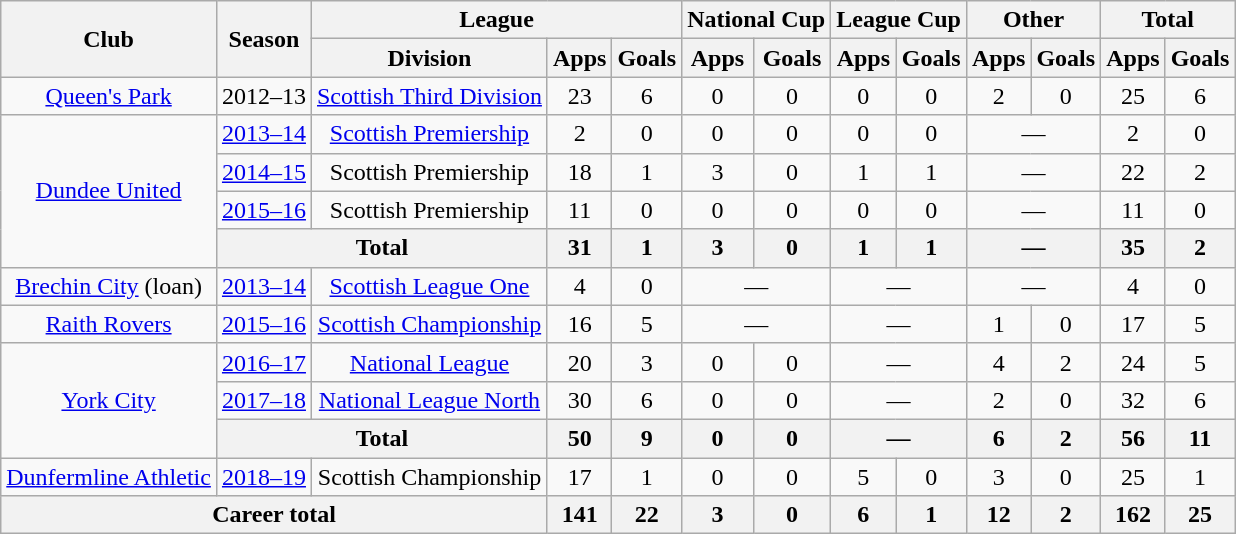<table class=wikitable style=text-align:center>
<tr>
<th rowspan=2>Club</th>
<th rowspan=2>Season</th>
<th colspan=3>League</th>
<th colspan=2>National Cup</th>
<th colspan=2>League Cup</th>
<th colspan=2>Other</th>
<th colspan=2>Total</th>
</tr>
<tr>
<th>Division</th>
<th>Apps</th>
<th>Goals</th>
<th>Apps</th>
<th>Goals</th>
<th>Apps</th>
<th>Goals</th>
<th>Apps</th>
<th>Goals</th>
<th>Apps</th>
<th>Goals</th>
</tr>
<tr>
<td><a href='#'>Queen's Park</a></td>
<td>2012–13</td>
<td><a href='#'>Scottish Third Division</a></td>
<td>23</td>
<td>6</td>
<td>0</td>
<td>0</td>
<td>0</td>
<td>0</td>
<td>2</td>
<td>0</td>
<td>25</td>
<td>6</td>
</tr>
<tr>
<td rowspan=4><a href='#'>Dundee United</a></td>
<td><a href='#'>2013–14</a></td>
<td><a href='#'>Scottish Premiership</a></td>
<td>2</td>
<td>0</td>
<td>0</td>
<td>0</td>
<td>0</td>
<td>0</td>
<td colspan=2>—</td>
<td>2</td>
<td>0</td>
</tr>
<tr>
<td><a href='#'>2014–15</a></td>
<td>Scottish Premiership</td>
<td>18</td>
<td>1</td>
<td>3</td>
<td>0</td>
<td>1</td>
<td>1</td>
<td colspan=2>—</td>
<td>22</td>
<td>2</td>
</tr>
<tr>
<td><a href='#'>2015–16</a></td>
<td>Scottish Premiership</td>
<td>11</td>
<td>0</td>
<td>0</td>
<td>0</td>
<td>0</td>
<td>0</td>
<td colspan=2>—</td>
<td>11</td>
<td>0</td>
</tr>
<tr>
<th colspan=2>Total</th>
<th>31</th>
<th>1</th>
<th>3</th>
<th>0</th>
<th>1</th>
<th>1</th>
<th colspan=2>—</th>
<th>35</th>
<th>2</th>
</tr>
<tr>
<td><a href='#'>Brechin City</a> (loan)</td>
<td><a href='#'>2013–14</a></td>
<td><a href='#'>Scottish League One</a></td>
<td>4</td>
<td>0</td>
<td colspan=2>—</td>
<td colspan=2>—</td>
<td colspan=2>—</td>
<td>4</td>
<td>0</td>
</tr>
<tr>
<td><a href='#'>Raith Rovers</a></td>
<td><a href='#'>2015–16</a></td>
<td><a href='#'>Scottish Championship</a></td>
<td>16</td>
<td>5</td>
<td colspan=2>—</td>
<td colspan=2>—</td>
<td>1</td>
<td>0</td>
<td>17</td>
<td>5</td>
</tr>
<tr>
<td rowspan=3><a href='#'>York City</a></td>
<td><a href='#'>2016–17</a></td>
<td><a href='#'>National League</a></td>
<td>20</td>
<td>3</td>
<td>0</td>
<td>0</td>
<td colspan=2>—</td>
<td>4</td>
<td>2</td>
<td>24</td>
<td>5</td>
</tr>
<tr>
<td><a href='#'>2017–18</a></td>
<td><a href='#'>National League North</a></td>
<td>30</td>
<td>6</td>
<td>0</td>
<td>0</td>
<td colspan=2>—</td>
<td>2</td>
<td>0</td>
<td>32</td>
<td>6</td>
</tr>
<tr>
<th colspan=2>Total</th>
<th>50</th>
<th>9</th>
<th>0</th>
<th>0</th>
<th colspan=2>—</th>
<th>6</th>
<th>2</th>
<th>56</th>
<th>11</th>
</tr>
<tr>
<td><a href='#'>Dunfermline Athletic</a></td>
<td><a href='#'>2018–19</a></td>
<td>Scottish Championship</td>
<td>17</td>
<td>1</td>
<td>0</td>
<td>0</td>
<td>5</td>
<td>0</td>
<td>3</td>
<td>0</td>
<td>25</td>
<td>1</td>
</tr>
<tr>
<th colspan=3>Career total</th>
<th>141</th>
<th>22</th>
<th>3</th>
<th>0</th>
<th>6</th>
<th>1</th>
<th>12</th>
<th>2</th>
<th>162</th>
<th>25</th>
</tr>
</table>
